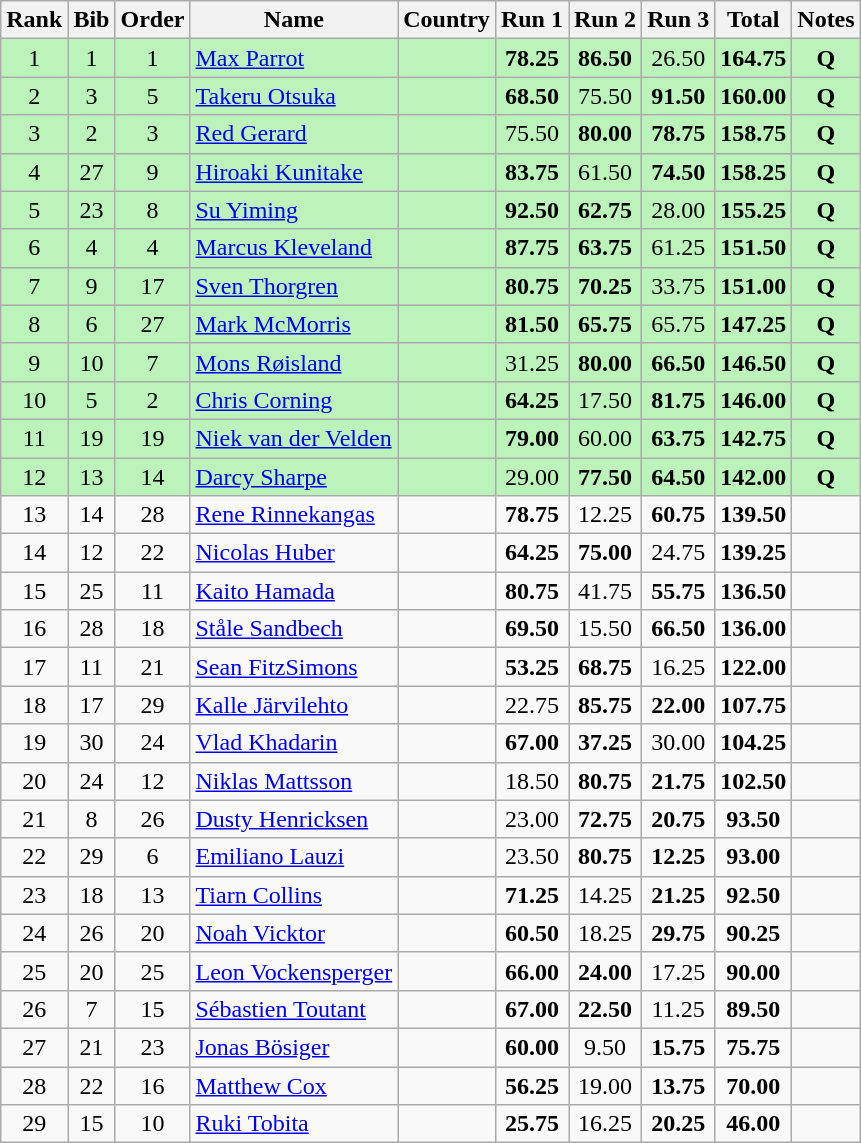<table class="wikitable sortable" style="text-align:center">
<tr>
<th>Rank</th>
<th>Bib</th>
<th>Order</th>
<th>Name</th>
<th>Country</th>
<th>Run 1</th>
<th>Run 2</th>
<th>Run 3</th>
<th>Total</th>
<th>Notes</th>
</tr>
<tr bgcolor=#bbf3bb>
<td>1</td>
<td>1</td>
<td>1</td>
<td align=left><a href='#'>Max Parrot</a></td>
<td align=left></td>
<td><strong>78.25</strong></td>
<td><strong>86.50</strong></td>
<td>26.50</td>
<td><strong>164.75</strong></td>
<td><strong>Q</strong></td>
</tr>
<tr bgcolor=#bbf3bb>
<td>2</td>
<td>3</td>
<td>5</td>
<td align=left><a href='#'>Takeru Otsuka</a></td>
<td align=left></td>
<td><strong>68.50</strong></td>
<td>75.50</td>
<td><strong>91.50</strong></td>
<td><strong>160.00</strong></td>
<td><strong>Q</strong></td>
</tr>
<tr bgcolor=#bbf3bb>
<td>3</td>
<td>2</td>
<td>3</td>
<td align=left><a href='#'>Red Gerard</a></td>
<td align=left></td>
<td>75.50</td>
<td><strong>80.00</strong></td>
<td><strong>78.75</strong></td>
<td><strong>158.75</strong></td>
<td><strong>Q</strong></td>
</tr>
<tr bgcolor=#bbf3bb>
<td>4</td>
<td>27</td>
<td>9</td>
<td align=left><a href='#'>Hiroaki Kunitake</a></td>
<td align=left></td>
<td><strong>83.75</strong></td>
<td>61.50</td>
<td><strong>74.50</strong></td>
<td><strong>158.25</strong></td>
<td><strong>Q</strong></td>
</tr>
<tr bgcolor=#bbf3bb>
<td>5</td>
<td>23</td>
<td>8</td>
<td align=left><a href='#'>Su Yiming</a></td>
<td align=left></td>
<td><strong>92.50</strong></td>
<td><strong>62.75</strong></td>
<td>28.00</td>
<td><strong>155.25</strong></td>
<td><strong>Q</strong></td>
</tr>
<tr bgcolor=#bbf3bb>
<td>6</td>
<td>4</td>
<td>4</td>
<td align=left><a href='#'>Marcus Kleveland</a></td>
<td align=left></td>
<td><strong>87.75</strong></td>
<td><strong>63.75</strong></td>
<td>61.25</td>
<td><strong>151.50</strong></td>
<td><strong>Q</strong></td>
</tr>
<tr bgcolor=#bbf3bb>
<td>7</td>
<td>9</td>
<td>17</td>
<td align=left><a href='#'>Sven Thorgren</a></td>
<td align=left></td>
<td><strong>80.75</strong></td>
<td><strong>70.25</strong></td>
<td>33.75</td>
<td><strong>151.00</strong></td>
<td><strong>Q</strong></td>
</tr>
<tr bgcolor=#bbf3bb>
<td>8</td>
<td>6</td>
<td>27</td>
<td align=left><a href='#'>Mark McMorris</a></td>
<td align=left></td>
<td><strong>81.50</strong></td>
<td><strong>65.75</strong></td>
<td>65.75</td>
<td><strong>147.25</strong></td>
<td><strong>Q</strong></td>
</tr>
<tr bgcolor=#bbf3bb>
<td>9</td>
<td>10</td>
<td>7</td>
<td align=left><a href='#'>Mons Røisland</a></td>
<td align=left></td>
<td>31.25</td>
<td><strong>80.00</strong></td>
<td><strong>66.50</strong></td>
<td><strong>146.50</strong></td>
<td><strong>Q</strong></td>
</tr>
<tr bgcolor=#bbf3bb>
<td>10</td>
<td>5</td>
<td>2</td>
<td align=left><a href='#'>Chris Corning</a></td>
<td align=left></td>
<td><strong>64.25</strong></td>
<td>17.50</td>
<td><strong>81.75</strong></td>
<td><strong>146.00</strong></td>
<td><strong>Q</strong></td>
</tr>
<tr bgcolor=#bbf3bb>
<td>11</td>
<td>19</td>
<td>19</td>
<td align=left><a href='#'>Niek van der Velden</a></td>
<td align=left></td>
<td><strong>79.00</strong></td>
<td>60.00</td>
<td><strong>63.75</strong></td>
<td><strong>142.75</strong></td>
<td><strong>Q</strong></td>
</tr>
<tr bgcolor=#bbf3bb>
<td>12</td>
<td>13</td>
<td>14</td>
<td align=left><a href='#'>Darcy Sharpe</a></td>
<td align=left></td>
<td>29.00</td>
<td><strong>77.50</strong></td>
<td><strong>64.50</strong></td>
<td><strong>142.00</strong></td>
<td><strong>Q</strong></td>
</tr>
<tr>
<td>13</td>
<td>14</td>
<td>28</td>
<td align=left><a href='#'>Rene Rinnekangas</a></td>
<td align=left></td>
<td><strong>78.75</strong></td>
<td>12.25</td>
<td><strong>60.75</strong></td>
<td><strong>139.50</strong></td>
<td></td>
</tr>
<tr>
<td>14</td>
<td>12</td>
<td>22</td>
<td align=left><a href='#'>Nicolas Huber</a></td>
<td align=left></td>
<td><strong>64.25</strong></td>
<td><strong>75.00</strong></td>
<td>24.75</td>
<td><strong>139.25</strong></td>
<td></td>
</tr>
<tr>
<td>15</td>
<td>25</td>
<td>11</td>
<td align=left><a href='#'>Kaito Hamada</a></td>
<td align=left></td>
<td><strong>80.75</strong></td>
<td>41.75</td>
<td><strong>55.75</strong></td>
<td><strong>136.50</strong></td>
<td></td>
</tr>
<tr>
<td>16</td>
<td>28</td>
<td>18</td>
<td align=left><a href='#'>Ståle Sandbech</a></td>
<td align=left></td>
<td><strong>69.50</strong></td>
<td>15.50</td>
<td><strong>66.50</strong></td>
<td><strong>136.00</strong></td>
<td></td>
</tr>
<tr>
<td>17</td>
<td>11</td>
<td>21</td>
<td align=left><a href='#'>Sean FitzSimons</a></td>
<td align=left></td>
<td><strong>53.25</strong></td>
<td><strong>68.75</strong></td>
<td>16.25</td>
<td><strong>122.00</strong></td>
<td></td>
</tr>
<tr>
<td>18</td>
<td>17</td>
<td>29</td>
<td align=left><a href='#'>Kalle Järvilehto</a></td>
<td align=left></td>
<td>22.75</td>
<td><strong>85.75</strong></td>
<td><strong>22.00</strong></td>
<td><strong>107.75</strong></td>
<td></td>
</tr>
<tr>
<td>19</td>
<td>30</td>
<td>24</td>
<td align=left><a href='#'>Vlad Khadarin</a></td>
<td align=left></td>
<td><strong>67.00</strong></td>
<td><strong>37.25</strong></td>
<td>30.00</td>
<td><strong>104.25</strong></td>
<td></td>
</tr>
<tr>
<td>20</td>
<td>24</td>
<td>12</td>
<td align=left><a href='#'>Niklas Mattsson</a></td>
<td align=left></td>
<td>18.50</td>
<td><strong>80.75</strong></td>
<td><strong>21.75</strong></td>
<td><strong>102.50</strong></td>
<td></td>
</tr>
<tr>
<td>21</td>
<td>8</td>
<td>26</td>
<td align=left><a href='#'>Dusty Henricksen</a></td>
<td align=left></td>
<td>23.00</td>
<td><strong>72.75</strong></td>
<td><strong>20.75</strong></td>
<td><strong>93.50</strong></td>
<td></td>
</tr>
<tr>
<td>22</td>
<td>29</td>
<td>6</td>
<td align=left><a href='#'>Emiliano Lauzi</a></td>
<td align=left></td>
<td>23.50</td>
<td><strong>80.75</strong></td>
<td><strong>12.25</strong></td>
<td><strong>93.00</strong></td>
<td></td>
</tr>
<tr>
<td>23</td>
<td>18</td>
<td>13</td>
<td align=left><a href='#'>Tiarn Collins</a></td>
<td align=left></td>
<td><strong>71.25</strong></td>
<td>14.25</td>
<td><strong>21.25</strong></td>
<td><strong>92.50</strong></td>
<td></td>
</tr>
<tr>
<td>24</td>
<td>26</td>
<td>20</td>
<td align=left><a href='#'>Noah Vicktor</a></td>
<td align=left></td>
<td><strong>60.50</strong></td>
<td>18.25</td>
<td><strong>29.75</strong></td>
<td><strong>90.25</strong></td>
<td></td>
</tr>
<tr>
<td>25</td>
<td>20</td>
<td>25</td>
<td align=left><a href='#'>Leon Vockensperger</a></td>
<td align=left></td>
<td><strong>66.00</strong></td>
<td><strong>24.00</strong></td>
<td>17.25</td>
<td><strong>90.00</strong></td>
<td></td>
</tr>
<tr>
<td>26</td>
<td>7</td>
<td>15</td>
<td align=left><a href='#'>Sébastien Toutant</a></td>
<td align=left></td>
<td><strong>67.00</strong></td>
<td><strong>22.50</strong></td>
<td>11.25</td>
<td><strong>89.50</strong></td>
<td></td>
</tr>
<tr>
<td>27</td>
<td>21</td>
<td>23</td>
<td align=left><a href='#'>Jonas Bösiger</a></td>
<td align=left></td>
<td><strong>60.00</strong></td>
<td>9.50</td>
<td><strong>15.75</strong></td>
<td><strong>75.75</strong></td>
<td></td>
</tr>
<tr>
<td>28</td>
<td>22</td>
<td>16</td>
<td align=left><a href='#'>Matthew Cox</a></td>
<td align=left></td>
<td><strong>56.25</strong></td>
<td>19.00</td>
<td><strong>13.75</strong></td>
<td><strong>70.00</strong></td>
<td></td>
</tr>
<tr>
<td>29</td>
<td>15</td>
<td>10</td>
<td align=left><a href='#'>Ruki Tobita</a></td>
<td align=left></td>
<td><strong>25.75</strong></td>
<td>16.25</td>
<td><strong>20.25</strong></td>
<td><strong>46.00</strong></td>
<td></td>
</tr>
</table>
